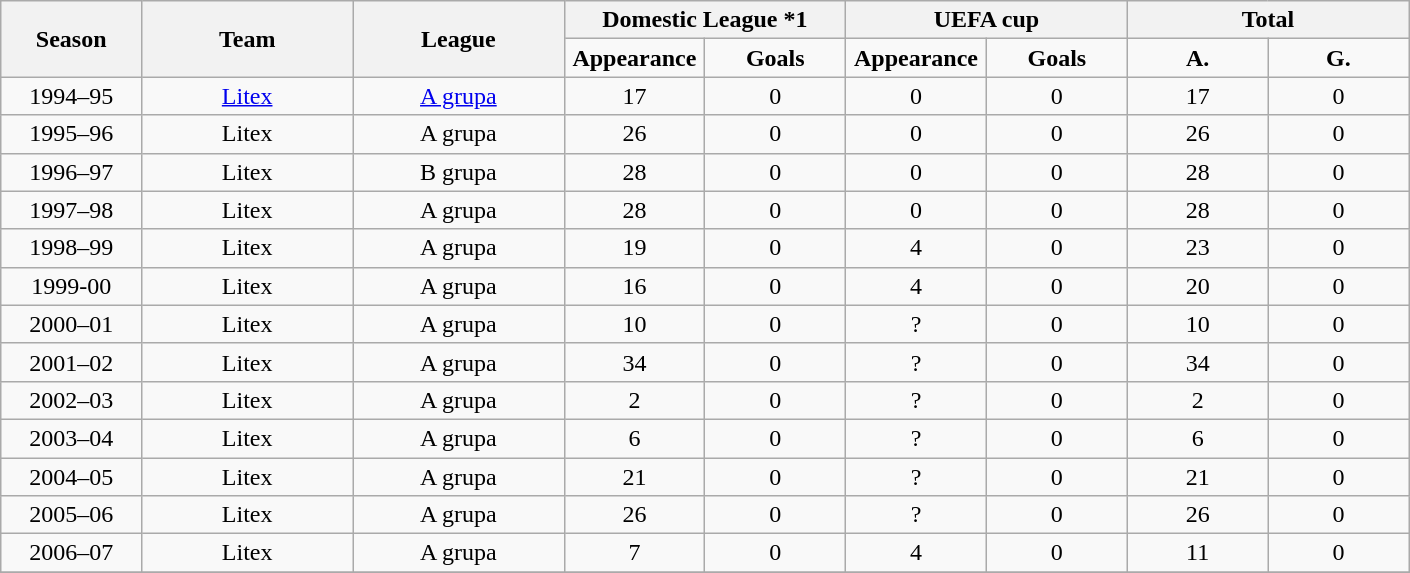<table class="wikitable" |- align=center>
<tr>
<th rowspan=2 width=10%><strong>Season</strong></th>
<th rowspan=2 width=15%><strong>Team</strong></th>
<th rowspan=2 width=15%><strong>League</strong></th>
<th colspan=2>Domestic League *1</th>
<th colspan=2>UEFA cup</th>
<th colspan=2>Total</th>
</tr>
<tr>
<td align=center width=10%><strong>Appearance</strong></td>
<td align=center width=10%><strong>Goals</strong></td>
<td align=center width=10%><strong>Appearance</strong></td>
<td align=center width=10%><strong>Goals</strong></td>
<td align=center width=10%><strong>A.</strong></td>
<td align=center width=10%><strong>G.</strong></td>
</tr>
<tr>
<td align=center>1994–95</td>
<td align=center><a href='#'>Litex</a></td>
<td align=center><a href='#'>A grupa</a></td>
<td align=center>17</td>
<td align=center>0</td>
<td align=center>0</td>
<td align=center>0</td>
<td align=center>17</td>
<td align=center>0</td>
</tr>
<tr>
<td align=center>1995–96</td>
<td align=center>Litex</td>
<td align=center>A grupa</td>
<td align=center>26</td>
<td align=center>0</td>
<td align=center>0</td>
<td align=center>0</td>
<td align=center>26</td>
<td align=center>0</td>
</tr>
<tr>
<td align=center>1996–97</td>
<td align=center>Litex</td>
<td align=center>B grupa</td>
<td align=center>28</td>
<td align=center>0</td>
<td align=center>0</td>
<td align=center>0</td>
<td align=center>28</td>
<td align=center>0</td>
</tr>
<tr>
<td align=center>1997–98</td>
<td align=center>Litex</td>
<td align=center>A grupa</td>
<td align=center>28</td>
<td align=center>0</td>
<td align=center>0</td>
<td align=center>0</td>
<td align=center>28</td>
<td align=center>0</td>
</tr>
<tr>
<td align=center>1998–99</td>
<td align=center>Litex</td>
<td align=center>A grupa</td>
<td align=center>19</td>
<td align=center>0</td>
<td align=center>4</td>
<td align=center>0</td>
<td align=center>23</td>
<td align=center>0</td>
</tr>
<tr>
<td align=center>1999-00</td>
<td align=center>Litex</td>
<td align=center>A grupa</td>
<td align=center>16</td>
<td align=center>0</td>
<td align=center>4</td>
<td align=center>0</td>
<td align=center>20</td>
<td align=center>0</td>
</tr>
<tr>
<td align=center>2000–01</td>
<td align=center>Litex</td>
<td align=center>A grupa</td>
<td align=center>10</td>
<td align=center>0</td>
<td align=center>?</td>
<td align=center>0</td>
<td align=center>10</td>
<td align=center>0</td>
</tr>
<tr>
<td align=center>2001–02</td>
<td align=center>Litex</td>
<td align=center>A grupa</td>
<td align=center>34</td>
<td align=center>0</td>
<td align=center>?</td>
<td align=center>0</td>
<td align=center>34</td>
<td align=center>0</td>
</tr>
<tr>
<td align=center>2002–03</td>
<td align=center>Litex</td>
<td align=center>A grupa</td>
<td align=center>2</td>
<td align=center>0</td>
<td align=center>?</td>
<td align=center>0</td>
<td align=center>2</td>
<td align=center>0</td>
</tr>
<tr>
<td align=center>2003–04</td>
<td align=center>Litex</td>
<td align=center>A grupa</td>
<td align=center>6</td>
<td align=center>0</td>
<td align=center>?</td>
<td align=center>0</td>
<td align=center>6</td>
<td align=center>0</td>
</tr>
<tr>
<td align=center>2004–05</td>
<td align=center>Litex</td>
<td align=center>A grupa</td>
<td align=center>21</td>
<td align=center>0</td>
<td align=center>?</td>
<td align=center>0</td>
<td align=center>21</td>
<td align=center>0</td>
</tr>
<tr>
<td align=center>2005–06</td>
<td align=center>Litex</td>
<td align=center>A grupa</td>
<td align=center>26</td>
<td align=center>0</td>
<td align=center>?</td>
<td align=center>0</td>
<td align=center>26</td>
<td align=center>0</td>
</tr>
<tr>
<td align=center>2006–07</td>
<td align=center>Litex</td>
<td align=center>A grupa</td>
<td align=center>7</td>
<td align=center>0</td>
<td align=center>4</td>
<td align=center>0</td>
<td align=center>11</td>
<td align=center>0</td>
</tr>
<tr>
</tr>
</table>
